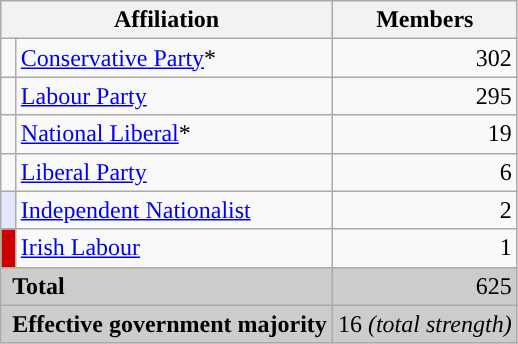<table class="wikitable">
<tr>
<th colspan="2">Affiliation</th>
<th>Members</th>
</tr>
<tr>
<td style="color:inherit;background:"></td>
<td><a href='#'>Conservative Party</a>*</td>
<td align="right">302</td>
</tr>
<tr>
<td style="color:inherit;background:"></td>
<td><a href='#'>Labour Party</a></td>
<td align="right">295</td>
</tr>
<tr>
<td style="color:inherit;background:"></td>
<td><a href='#'>National Liberal</a>*</td>
<td align="right">19</td>
</tr>
<tr>
<td style="color:inherit;background:"></td>
<td><a href='#'>Liberal Party</a></td>
<td align="right">6</td>
</tr>
<tr>
<td bgcolor="E6E6FA"></td>
<td><a href='#'>Independent Nationalist</a></td>
<td align="right">2</td>
</tr>
<tr>
<td bgcolor="CC0000"></td>
<td><a href='#'>Irish Labour</a></td>
<td align="right">1</td>
</tr>
<tr bgcolor="CCCCCC">
<td colspan="2" rowspan="1"> <strong>Total</strong></td>
<td align="right">625</td>
</tr>
<tr bgcolor="CCCCCC">
<td colspan="2" rowspan="1"> <strong>Effective government majority</strong></td>
<td align="right">16 <em>(total strength)</em></td>
</tr>
</table>
